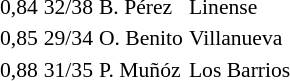<table style="font-size: 90%; border-collapse:collapse" border=0 cellspacing=0 cellpadding=2>
<tr bgcolor=#DCDCDC>
</tr>
<tr>
<td>0,84</td>
<td>32/38</td>
<td>B. Pérez</td>
<td>Linense</td>
</tr>
<tr>
<td>0,85</td>
<td>29/34</td>
<td>O. Benito</td>
<td>Villanueva</td>
</tr>
<tr>
<td>0,88</td>
<td>31/35</td>
<td>P. Muñóz</td>
<td>Los Barrios</td>
</tr>
</table>
